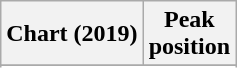<table class="wikitable sortable plainrowheaders" style="text-align:center">
<tr>
<th scope="col">Chart (2019)</th>
<th scope="col">Peak<br>position</th>
</tr>
<tr>
</tr>
<tr>
</tr>
<tr>
</tr>
<tr>
</tr>
</table>
